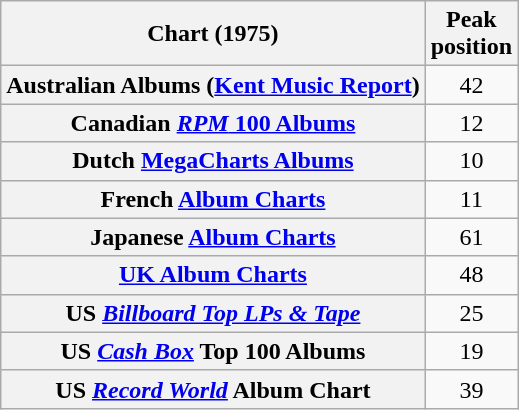<table class="wikitable sortable plainrowheaders">
<tr>
<th scope="col">Chart (1975)</th>
<th scope="col">Peak<br>position</th>
</tr>
<tr>
<th scope="row">Australian Albums (<a href='#'>Kent Music Report</a>)</th>
<td style="text-align:center;">42</td>
</tr>
<tr>
<th scope="row">Canadian <a href='#'><em>RPM</em> 100 Albums</a></th>
<td align="center">12</td>
</tr>
<tr>
<th scope="row">Dutch <a href='#'>MegaCharts Albums</a></th>
<td align="center">10</td>
</tr>
<tr>
<th scope="row">French <a href='#'>Album Charts</a></th>
<td align="center">11</td>
</tr>
<tr>
<th scope="row">Japanese <a href='#'>Album Charts</a></th>
<td align="center">61</td>
</tr>
<tr>
<th scope="row"><a href='#'>UK Album Charts</a></th>
<td align="center">48</td>
</tr>
<tr>
<th scope="row">US <a href='#'><em>Billboard Top LPs & Tape</em></a></th>
<td align="center">25</td>
</tr>
<tr>
<th scope="row">US <em><a href='#'>Cash Box</a></em> Top 100 Albums</th>
<td align="center">19</td>
</tr>
<tr>
<th scope="row">US <em><a href='#'>Record World</a></em> Album Chart</th>
<td align="center">39</td>
</tr>
</table>
